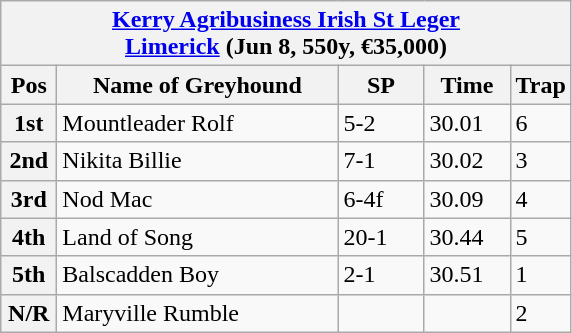<table class="wikitable">
<tr>
<th colspan="6"><a href='#'>Kerry Agribusiness Irish St Leger</a><br> <a href='#'>Limerick</a> (Jun 8, 550y, €35,000)</th>
</tr>
<tr>
<th width=30>Pos</th>
<th width=180>Name of Greyhound</th>
<th width=50>SP</th>
<th width=50>Time</th>
<th width=30>Trap</th>
</tr>
<tr>
<th>1st</th>
<td>Mountleader Rolf </td>
<td>5-2</td>
<td>30.01</td>
<td>6</td>
</tr>
<tr>
<th>2nd</th>
<td>Nikita Billie</td>
<td>7-1</td>
<td>30.02</td>
<td>3</td>
</tr>
<tr>
<th>3rd</th>
<td>Nod Mac</td>
<td>6-4f</td>
<td>30.09</td>
<td>4</td>
</tr>
<tr>
<th>4th</th>
<td>Land of Song</td>
<td>20-1</td>
<td>30.44</td>
<td>5</td>
</tr>
<tr>
<th>5th</th>
<td>Balscadden Boy</td>
<td>2-1</td>
<td>30.51</td>
<td>1</td>
</tr>
<tr>
<th>N/R</th>
<td>Maryville Rumble</td>
<td></td>
<td></td>
<td>2</td>
</tr>
</table>
